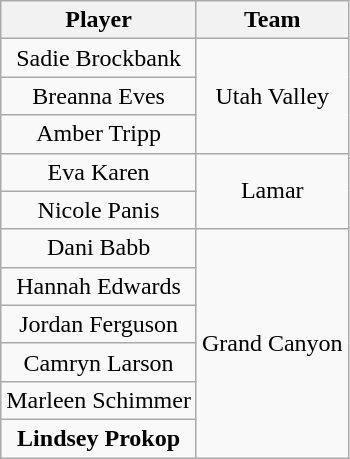<table class="wikitable" style="text-align: center;">
<tr>
<th>Player</th>
<th>Team</th>
</tr>
<tr>
<td>Sadie Brockbank </td>
<td rowspan=3>Utah Valley </td>
</tr>
<tr>
<td>Breanna Eves </td>
</tr>
<tr>
<td>Amber Tripp </td>
</tr>
<tr>
<td>Eva Karen </td>
<td rowspan=2>Lamar </td>
</tr>
<tr>
<td>Nicole Panis </td>
</tr>
<tr>
<td>Dani Babb </td>
<td rowspan=6>Grand Canyon </td>
</tr>
<tr>
<td>Hannah Edwards </td>
</tr>
<tr>
<td>Jordan Ferguson </td>
</tr>
<tr>
<td>Camryn Larson </td>
</tr>
<tr>
<td>Marleen Schimmer </td>
</tr>
<tr>
<td><strong>Lindsey Prokop</strong></td>
</tr>
</table>
